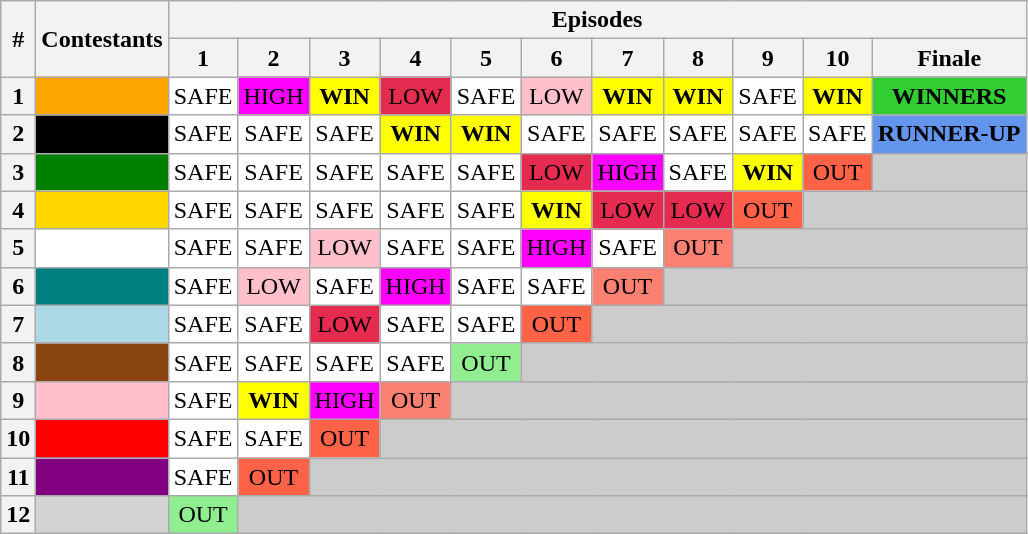<table class="wikitable" style="text-align:center; background:white">
<tr>
<th rowspan=2>#</th>
<th rowspan=2>Contestants</th>
<th colspan=11>Episodes</th>
</tr>
<tr>
<th>1</th>
<th>2</th>
<th>3</th>
<th>4</th>
<th>5</th>
<th>6</th>
<th>7</th>
<th>8</th>
<th>9</th>
<th>10</th>
<th>Finale</th>
</tr>
<tr>
<th>1</th>
<td bgcolor="orange"><strong></strong></td>
<td>SAFE</td>
<td bgcolor="magenta">HIGH</td>
<td bgcolor="yellow"><strong>WIN</strong></td>
<td bgcolor="#E52B50">LOW</td>
<td>SAFE</td>
<td bgcolor="pink">LOW</td>
<td bgcolor="yellow"><strong>WIN</strong></td>
<td bgcolor="yellow"><strong>WIN</strong></td>
<td>SAFE</td>
<td bgcolor="yellow"><strong>WIN</strong></td>
<td bgcolor="limegreen"><strong>WINNERS</strong></td>
</tr>
<tr>
<th>2</th>
<td bgcolor="black"><span><strong></strong></span></td>
<td>SAFE</td>
<td>SAFE</td>
<td>SAFE</td>
<td bgcolor="yellow"><strong>WIN</strong></td>
<td bgcolor="yellow"><strong>WIN</strong></td>
<td>SAFE</td>
<td>SAFE</td>
<td>SAFE</td>
<td>SAFE</td>
<td>SAFE</td>
<td bgcolor="cornflowerblue"><strong>RUNNER-UP</strong></td>
</tr>
<tr>
<th>3</th>
<td bgcolor="green"><span><strong></strong></span></td>
<td>SAFE</td>
<td>SAFE</td>
<td>SAFE</td>
<td>SAFE</td>
<td>SAFE</td>
<td bgcolor="#E52B50">LOW</td>
<td bgcolor="magenta">HIGH</td>
<td>SAFE</td>
<td bgcolor="yellow"><strong>WIN</strong></td>
<td bgcolor="tomato">OUT</td>
<td bgcolor="#CCCCCC" colspan="1"></td>
</tr>
<tr>
<th>4</th>
<td bgcolor="gold"><strong></strong></td>
<td>SAFE</td>
<td>SAFE</td>
<td>SAFE</td>
<td>SAFE</td>
<td>SAFE</td>
<td bgcolor="yellow"><strong>WIN</strong></td>
<td bgcolor="#E52B50">LOW</td>
<td bgcolor="#E52B50">LOW</td>
<td bgcolor="tomato">OUT</td>
<td bgcolor="#CCCCCC" colspan="2"></td>
</tr>
<tr>
<th>5</th>
<td bgcolor="white"><strong></strong></td>
<td>SAFE</td>
<td>SAFE</td>
<td bgcolor="pink">LOW</td>
<td>SAFE</td>
<td>SAFE</td>
<td bgcolor="magenta">HIGH</td>
<td>SAFE</td>
<td bgcolor="salmon">OUT</td>
<td bgcolor="#CCCCCC" colspan="3"></td>
</tr>
<tr>
<th>6</th>
<td bgcolor="teal"><span><strong></strong></span></td>
<td>SAFE</td>
<td bgcolor="pink">LOW</td>
<td>SAFE</td>
<td bgcolor="magenta">HIGH</td>
<td>SAFE</td>
<td>SAFE</td>
<td bgcolor="salmon">OUT</td>
<td bgcolor="#CCCCCC" colspan="4"></td>
</tr>
<tr>
<th>7</th>
<td bgcolor="lightblue"><strong></strong></td>
<td>SAFE</td>
<td>SAFE</td>
<td bgcolor="#E52B50">LOW</td>
<td>SAFE</td>
<td>SAFE</td>
<td bgcolor="tomato">OUT</td>
<td bgcolor="#CCCCCC" colspan="5"></td>
</tr>
<tr>
<th>8</th>
<td bgcolor="saddlebrown"><span><strong></strong></span></td>
<td>SAFE</td>
<td>SAFE</td>
<td>SAFE</td>
<td>SAFE</td>
<td bgcolor="lightgreen">OUT</td>
<td bgcolor="#CCCCCC" colspan="6"></td>
</tr>
<tr>
<th>9</th>
<td bgcolor="pink"><strong></strong></td>
<td>SAFE</td>
<td bgcolor="yellow"><strong>WIN</strong></td>
<td bgcolor="magenta">HIGH</td>
<td bgcolor="salmon">OUT</td>
<td bgcolor="#CCCCCC" colspan="7"></td>
</tr>
<tr>
<th>10</th>
<td bgcolor="red"><span><strong></strong></span></td>
<td>SAFE</td>
<td>SAFE</td>
<td bgcolor="tomato">OUT</td>
<td bgcolor="#CCCCCC" colspan="8"></td>
</tr>
<tr>
<th>11</th>
<td bgcolor="purple"><span><strong></strong></span></td>
<td>SAFE</td>
<td bgcolor="tomato">OUT</td>
<td bgcolor="#CCCCCC" colspan="9"></td>
</tr>
<tr>
<th>12</th>
<td bgcolor="lightgrey"><strong></strong></td>
<td bgcolor="lightgreen">OUT</td>
<td bgcolor="#CCCCCC" colspan="10"></td>
</tr>
</table>
